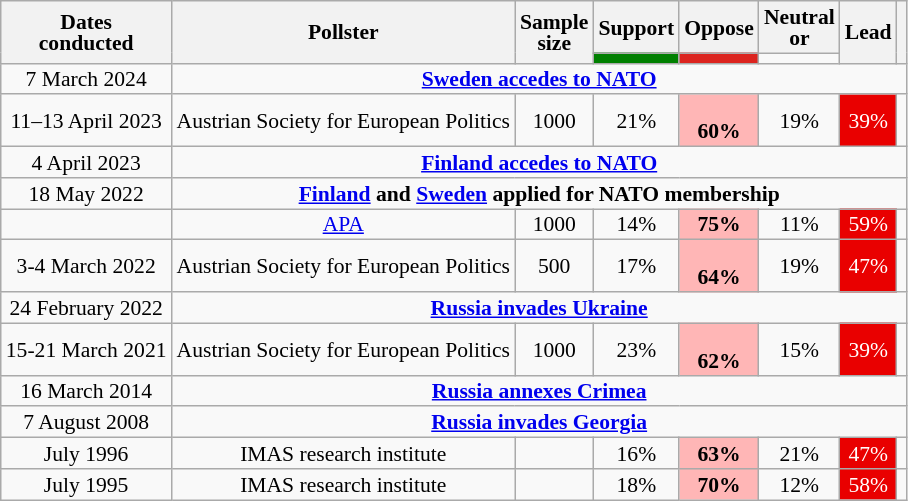<table class="wikitable sortable mw-datatable mw-collapsible" style="text-align:center;font-size:90%;line-height:14px;">
<tr>
<th rowspan="2">Dates<br>conducted</th>
<th rowspan="2">Pollster</th>
<th rowspan="2" class="unsortable">Sample<br>size</th>
<th data-sort-type="number">Support</th>
<th data-sort-type="number">Oppose</th>
<th data-sort-type="number">Neutral<br>or </th>
<th rowspan="2" data-sort-type="number">Lead</th>
<th rowspan="2" class="unsortable"></th>
</tr>
<tr>
<th data-sort-type="number" style="background:green;"></th>
<th data-sort-type="number" style="background:#dc241f;"></th>
</tr>
<tr>
<td>7 March 2024</td>
<td colspan="8"><strong><a href='#'>Sweden accedes to NATO</a></strong></td>
</tr>
<tr>
<td>11–13 April 2023</td>
<td>Austrian Society for European Politics</td>
<td>1000</td>
<td>21%</td>
<td style="background:#ffb6b6;"><br><strong>60%</strong></td>
<td>19%</td>
<td style="background:#e90000; color:white;" data-sort-value="-59%">39%</td>
<td></td>
</tr>
<tr>
<td>4 April 2023</td>
<td colspan="8"><strong><a href='#'>Finland accedes to NATO</a></strong></td>
</tr>
<tr>
<td>18 May 2022</td>
<td colspan="8"><strong><a href='#'>Finland</a> and <a href='#'>Sweden</a> applied for NATO membership</strong></td>
</tr>
<tr>
<td></td>
<td><a href='#'>APA</a></td>
<td>1000</td>
<td>14%</td>
<td style="background:#ffb6b6;"><strong>75%</strong></td>
<td>11%</td>
<td style="background:#e90000; color:white;" data-sort-value="-59%">59%</td>
<td></td>
</tr>
<tr>
<td>3-4 March 2022</td>
<td>Austrian Society for European Politics</td>
<td>500</td>
<td>17%</td>
<td style="background:#ffb6b6;"><br><strong>64%</strong></td>
<td>19%</td>
<td style="background:#e90000; color:white;" data-sort-value="-59%">47%</td>
<td></td>
</tr>
<tr>
<td>24 February 2022</td>
<td colspan="8"><strong><a href='#'>Russia invades Ukraine</a></strong></td>
</tr>
<tr>
<td>15-21 March 2021</td>
<td>Austrian Society for European Politics</td>
<td>1000</td>
<td>23%</td>
<td style="background:#ffb6b6;"><br><strong>62%</strong></td>
<td>15%</td>
<td style="background:#e90000; color:white;" data-sort-value="-59%">39%</td>
<td></td>
</tr>
<tr>
<td>16 March 2014</td>
<td colspan="8"><strong><a href='#'>Russia annexes Crimea</a></strong></td>
</tr>
<tr>
<td>7 August 2008</td>
<td colspan="8"><strong><a href='#'>Russia invades Georgia</a></strong></td>
</tr>
<tr>
<td>July 1996</td>
<td>IMAS research institute</td>
<td></td>
<td>16%</td>
<td style="background:#ffb6b6;"><strong>63%</strong></td>
<td>21%</td>
<td style="background:#e90000; color:white;" data-sort-value="-47%">47%</td>
<td></td>
</tr>
<tr>
<td>July 1995</td>
<td>IMAS research institute</td>
<td></td>
<td>18%</td>
<td style="background:#ffb6b6;"><strong>70%</strong></td>
<td>12%</td>
<td style="background:#e90000; color:white;" data-sort-value="-58%">58%</td>
<td></td>
</tr>
</table>
